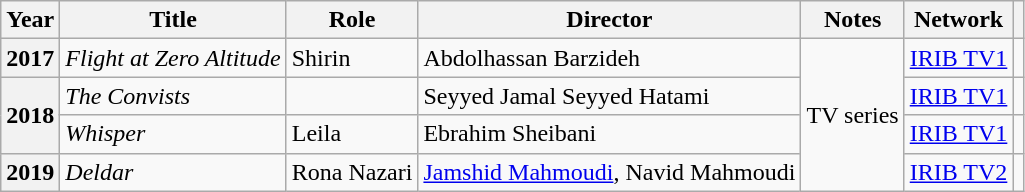<table class="wikitable plainrowheaders sortable"  style=font-size:100%>
<tr>
<th scope="col">Year</th>
<th scope="col">Title</th>
<th scope="col">Role</th>
<th scope="col">Director</th>
<th scope="col" class="unsortable">Notes</th>
<th scope="col" class="unsortable">Network</th>
<th scope="col" class="unsortable"></th>
</tr>
<tr>
<th scope=row>2017</th>
<td><em>Flight at Zero Altitude</em></td>
<td>Shirin</td>
<td>Abdolhassan Barzideh</td>
<td rowspan="4">TV series</td>
<td><a href='#'>IRIB TV1</a></td>
<td></td>
</tr>
<tr>
<th scope=row rowspan="2">2018</th>
<td><em>The Convists</em></td>
<td></td>
<td>Seyyed Jamal Seyyed Hatami</td>
<td><a href='#'>IRIB TV1</a></td>
<td></td>
</tr>
<tr>
<td><em>Whisper</em></td>
<td>Leila</td>
<td>Ebrahim Sheibani</td>
<td><a href='#'>IRIB TV1</a></td>
<td></td>
</tr>
<tr>
<th scope=row>2019</th>
<td><em>Deldar</em></td>
<td>Rona Nazari</td>
<td><a href='#'>Jamshid Mahmoudi</a>, Navid Mahmoudi</td>
<td><a href='#'>IRIB TV2</a></td>
<td></td>
</tr>
</table>
